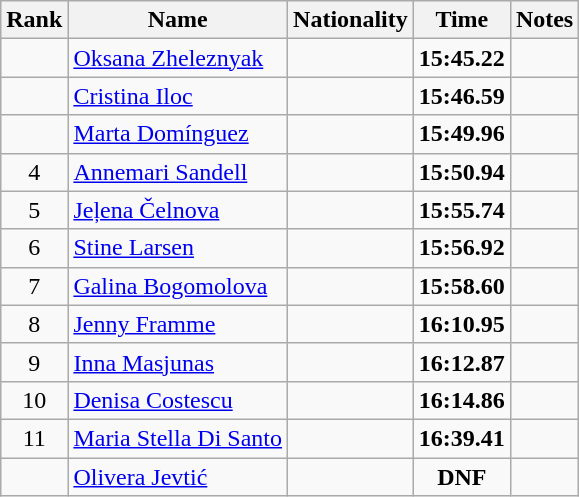<table class="wikitable sortable" style="text-align:center">
<tr>
<th>Rank</th>
<th>Name</th>
<th>Nationality</th>
<th>Time</th>
<th>Notes</th>
</tr>
<tr>
<td></td>
<td align=left><a href='#'>Oksana Zheleznyak</a></td>
<td align=left></td>
<td><strong>15:45.22</strong></td>
<td></td>
</tr>
<tr>
<td></td>
<td align=left><a href='#'>Cristina Iloc</a></td>
<td align=left></td>
<td><strong>15:46.59</strong></td>
<td></td>
</tr>
<tr>
<td></td>
<td align=left><a href='#'>Marta Domínguez</a></td>
<td align=left></td>
<td><strong>15:49.96</strong></td>
<td></td>
</tr>
<tr>
<td>4</td>
<td align=left><a href='#'>Annemari Sandell</a></td>
<td align=left></td>
<td><strong>15:50.94</strong></td>
<td></td>
</tr>
<tr>
<td>5</td>
<td align=left><a href='#'>Jeļena Čelnova</a></td>
<td align=left></td>
<td><strong>15:55.74</strong></td>
<td></td>
</tr>
<tr>
<td>6</td>
<td align=left><a href='#'>Stine Larsen</a></td>
<td align=left></td>
<td><strong>15:56.92</strong></td>
<td></td>
</tr>
<tr>
<td>7</td>
<td align=left><a href='#'>Galina Bogomolova</a></td>
<td align=left></td>
<td><strong>15:58.60</strong></td>
<td></td>
</tr>
<tr>
<td>8</td>
<td align=left><a href='#'>Jenny Framme</a></td>
<td align=left></td>
<td><strong>16:10.95</strong></td>
<td></td>
</tr>
<tr>
<td>9</td>
<td align=left><a href='#'>Inna Masjunas</a></td>
<td align=left></td>
<td><strong>16:12.87</strong></td>
<td></td>
</tr>
<tr>
<td>10</td>
<td align=left><a href='#'>Denisa Costescu</a></td>
<td align=left></td>
<td><strong>16:14.86</strong></td>
<td></td>
</tr>
<tr>
<td>11</td>
<td align=left><a href='#'>Maria Stella Di Santo</a></td>
<td align=left></td>
<td><strong>16:39.41</strong></td>
<td></td>
</tr>
<tr>
<td></td>
<td align=left><a href='#'>Olivera Jevtić</a></td>
<td align=left></td>
<td><strong>DNF</strong></td>
<td></td>
</tr>
</table>
